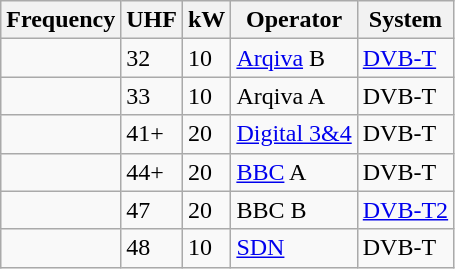<table class="wikitable sortable">
<tr>
<th>Frequency</th>
<th>UHF</th>
<th>kW</th>
<th>Operator</th>
<th>System</th>
</tr>
<tr>
<td></td>
<td>32</td>
<td>10</td>
<td><a href='#'>Arqiva</a> B</td>
<td><a href='#'>DVB-T</a></td>
</tr>
<tr>
<td></td>
<td>33</td>
<td>10</td>
<td>Arqiva A</td>
<td>DVB-T</td>
</tr>
<tr>
<td></td>
<td>41+</td>
<td>20</td>
<td><a href='#'>Digital 3&4</a></td>
<td>DVB-T</td>
</tr>
<tr>
<td></td>
<td>44+</td>
<td>20</td>
<td><a href='#'>BBC</a> A</td>
<td>DVB-T</td>
</tr>
<tr>
<td></td>
<td>47</td>
<td>20</td>
<td>BBC B</td>
<td><a href='#'>DVB-T2</a></td>
</tr>
<tr>
<td></td>
<td>48</td>
<td>10</td>
<td><a href='#'>SDN</a></td>
<td>DVB-T</td>
</tr>
</table>
